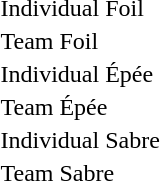<table>
<tr>
<td>Individual Foil</td>
<td></td>
<td></td>
<td></td>
</tr>
<tr>
<td>Team Foil</td>
<td></td>
<td></td>
<td></td>
</tr>
<tr>
<td>Individual Épée</td>
<td></td>
<td></td>
<td></td>
</tr>
<tr>
<td>Team Épée</td>
<td></td>
<td></td>
<td></td>
</tr>
<tr>
<td>Individual Sabre</td>
<td></td>
<td></td>
<td></td>
</tr>
<tr>
<td>Team Sabre</td>
<td></td>
<td></td>
<td></td>
</tr>
</table>
